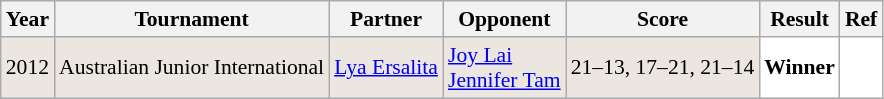<table class="sortable wikitable" style="font-size: 90%">
<tr>
<th>Year</th>
<th>Tournament</th>
<th>Partner</th>
<th>Opponent</th>
<th>Score</th>
<th>Result</th>
<th>Ref</th>
</tr>
<tr style="background:#EBE7E0">
<td align="center">2012</td>
<td align="left">Australian Junior International</td>
<td align="left"> <a href='#'>Lya Ersalita</a></td>
<td align="left"> <a href='#'>Joy Lai</a><br> <a href='#'>Jennifer Tam</a></td>
<td align="left">21–13, 17–21, 21–14</td>
<td style="text-align:left; background:white"> <strong>Winner</strong></td>
<td style="text-align:center; background:white"></td>
</tr>
</table>
